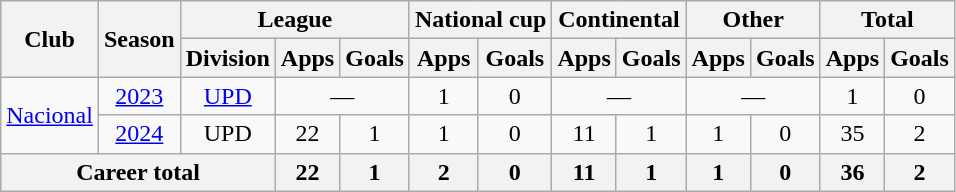<table class="wikitable" Style="text-align: center">
<tr>
<th rowspan="2">Club</th>
<th rowspan="2">Season</th>
<th colspan="3">League</th>
<th colspan="2">National cup</th>
<th colspan="2">Continental</th>
<th colspan="2">Other</th>
<th colspan="2">Total</th>
</tr>
<tr>
<th>Division</th>
<th>Apps</th>
<th>Goals</th>
<th>Apps</th>
<th>Goals</th>
<th>Apps</th>
<th>Goals</th>
<th>Apps</th>
<th>Goals</th>
<th>Apps</th>
<th>Goals</th>
</tr>
<tr>
<td rowspan="2"><a href='#'>Nacional</a></td>
<td><a href='#'>2023</a></td>
<td><a href='#'>UPD</a></td>
<td colspan="2">—</td>
<td>1</td>
<td>0</td>
<td colspan="2">—</td>
<td colspan="2">—</td>
<td>1</td>
<td>0</td>
</tr>
<tr>
<td><a href='#'>2024</a></td>
<td>UPD</td>
<td>22</td>
<td>1</td>
<td>1</td>
<td>0</td>
<td>11</td>
<td>1</td>
<td>1</td>
<td>0</td>
<td>35</td>
<td>2</td>
</tr>
<tr>
<th colspan="3">Career total</th>
<th>22</th>
<th>1</th>
<th>2</th>
<th>0</th>
<th>11</th>
<th>1</th>
<th>1</th>
<th>0</th>
<th>36</th>
<th>2</th>
</tr>
</table>
